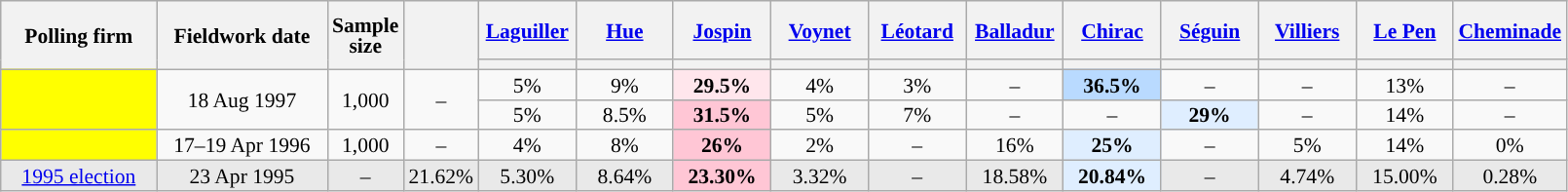<table class="wikitable sortable" style="text-align:center;font-size:90%;line-height:14px;">
<tr style="height:40px;">
<th style="width:100px;" rowspan="2">Polling firm</th>
<th style="width:110px;" rowspan="2">Fieldwork date</th>
<th style="width:35px;" rowspan="2">Sample<br>size</th>
<th style="width:30px;" rowspan="2"></th>
<th class="unsortable" style="width:60px;"><a href='#'>Laguiller</a><br></th>
<th class="unsortable" style="width:60px;"><a href='#'>Hue</a><br></th>
<th class="unsortable" style="width:60px;"><a href='#'>Jospin</a><br></th>
<th class="unsortable" style="width:60px;"><a href='#'>Voynet</a><br></th>
<th class="unsortable" style="width:60px;"><a href='#'>Léotard</a><br></th>
<th class="unsortable" style="width:60px;"><a href='#'>Balladur</a><br></th>
<th class="unsortable" style="width:60px;"><a href='#'>Chirac</a><br></th>
<th class="unsortable" style="width:60px;"><a href='#'>Séguin</a><br></th>
<th class="unsortable" style="width:60px;"><a href='#'>Villiers</a><br></th>
<th class="unsortable" style="width:60px;"><a href='#'>Le Pen</a><br></th>
<th class="unsortable" style="width:60px;"><a href='#'>Cheminade</a><br></th>
</tr>
<tr>
<th style="background:"></th>
<th style="background:"></th>
<th style="background:"></th>
<th style="background:"></th>
<th style="background:"></th>
<th style="background:"></th>
<th style="background:"></th>
<th style="background:"></th>
<th style="background:"></th>
<th style="background:"></th>
<th style="background:"></th>
</tr>
<tr>
<td rowspan="2" style="background:yellow;"></td>
<td rowspan="2" data-sort-value="1997-08-18">18 Aug 1997</td>
<td rowspan="2">1,000</td>
<td rowspan="2">–</td>
<td>5%</td>
<td>9%</td>
<td style="background:#FFE6EC;"><strong>29.5%</strong></td>
<td>4%</td>
<td>3%</td>
<td>–</td>
<td style="background:#B9DAFF;"><strong>36.5%</strong></td>
<td>–</td>
<td>–</td>
<td>13%</td>
<td>–</td>
</tr>
<tr>
<td>5%</td>
<td>8.5%</td>
<td style="background:#FFC6D5;"><strong>31.5%</strong></td>
<td>5%</td>
<td>7%</td>
<td>–</td>
<td>–</td>
<td style="background:#DFEEFF;"><strong>29%</strong></td>
<td>–</td>
<td>14%</td>
<td>–</td>
</tr>
<tr>
<td style="background:yellow;"></td>
<td data-sort-value="1996-04-19">17–19 Apr 1996</td>
<td>1,000</td>
<td>–</td>
<td>4%</td>
<td>8%</td>
<td style="background:#FFC6D5;"><strong>26%</strong></td>
<td>2%</td>
<td>–</td>
<td>16%</td>
<td style="background:#DFEEFF;"><strong>25%</strong></td>
<td>–</td>
<td>5%</td>
<td>14%</td>
<td>0%</td>
</tr>
<tr style="background:#E9E9E9;">
<td><a href='#'>1995 election</a></td>
<td data-sort-value="1995-04-23">23 Apr 1995</td>
<td>–</td>
<td>21.62%</td>
<td>5.30%</td>
<td>8.64%</td>
<td style="background:#FFC6D5;"><strong>23.30%</strong></td>
<td>3.32%</td>
<td>–</td>
<td>18.58%</td>
<td style="background:#DFEEFF;"><strong>20.84%</strong></td>
<td>–</td>
<td>4.74%</td>
<td>15.00%</td>
<td>0.28%</td>
</tr>
</table>
